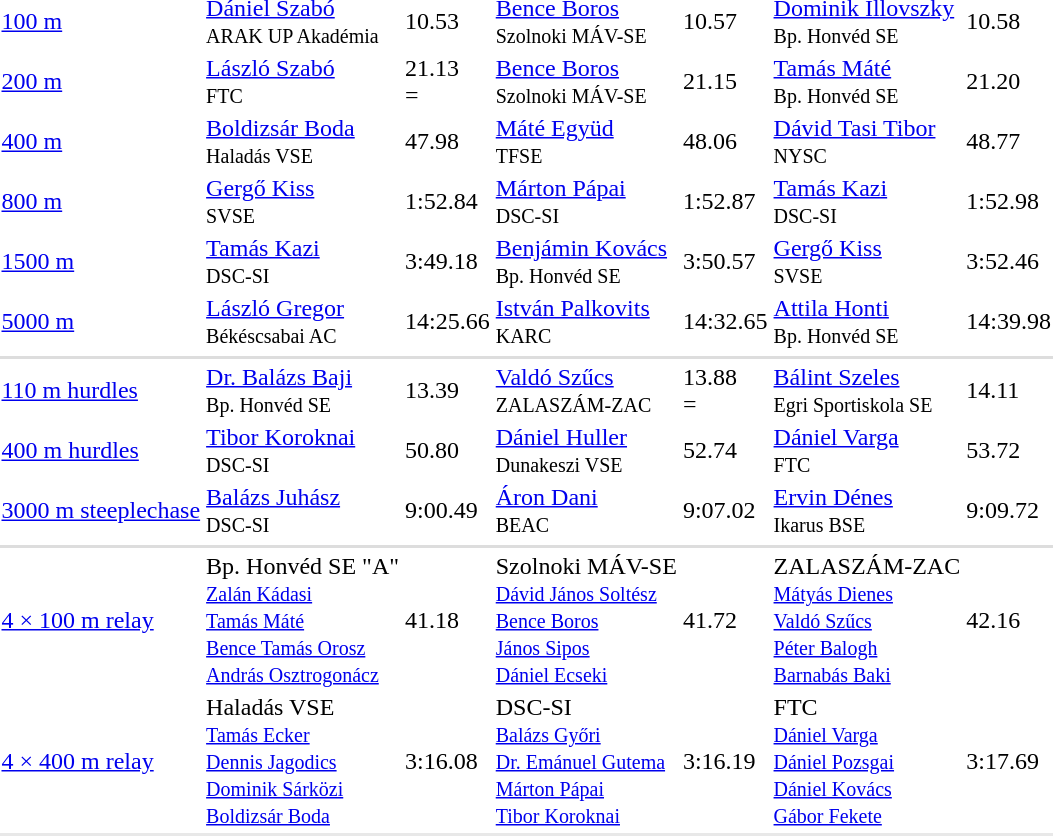<table>
<tr>
<td><a href='#'>100 m</a><br></td>
<td><a href='#'>Dániel Szabó</a><br><small> ARAK UP Akadémia</small></td>
<td>10.53</td>
<td><a href='#'>Bence Boros</a><br><small> Szolnoki MÁV-SE</small></td>
<td>10.57</td>
<td><a href='#'>Dominik Illovszky</a><br><small> Bp. Honvéd SE</small></td>
<td>10.58<br></td>
</tr>
<tr>
<td><a href='#'>200 m</a><br></td>
<td><a href='#'>László Szabó</a><br><small> FTC</small></td>
<td>21.13<br>=</td>
<td><a href='#'>Bence Boros</a><br><small> Szolnoki MÁV-SE</small></td>
<td>21.15<br></td>
<td><a href='#'>Tamás Máté</a><br><small> Bp. Honvéd SE</small></td>
<td>21.20<br></td>
</tr>
<tr>
<td><a href='#'>400 m</a></td>
<td><a href='#'>Boldizsár Boda</a><br><small> Haladás VSE</small></td>
<td>47.98</td>
<td><a href='#'>Máté Együd</a><br><small> TFSE</small></td>
<td>48.06<br></td>
<td><a href='#'>Dávid Tasi Tibor</a><br><small> NYSC</small></td>
<td>48.77<br></td>
</tr>
<tr>
<td><a href='#'>800 m</a></td>
<td><a href='#'>Gergő Kiss</a><br><small> SVSE</small></td>
<td>1:52.84</td>
<td><a href='#'>Márton Pápai</a><br><small> DSC-SI</small></td>
<td>1:52.87</td>
<td><a href='#'>Tamás Kazi</a><br><small> DSC-SI</small></td>
<td>1:52.98</td>
</tr>
<tr>
<td><a href='#'>1500 m</a></td>
<td><a href='#'>Tamás Kazi</a><br><small> DSC-SI</small></td>
<td>3:49.18</td>
<td><a href='#'>Benjámin Kovács</a><br><small> Bp. Honvéd SE</small></td>
<td>3:50.57</td>
<td><a href='#'>Gergő Kiss</a><br><small> SVSE</small></td>
<td>3:52.46</td>
</tr>
<tr>
<td><a href='#'>5000 m</a></td>
<td><a href='#'>László Gregor</a><br><small> Békéscsabai AC</small></td>
<td>14:25.66<br></td>
<td><a href='#'>István Palkovits</a><br><small> KARC</small></td>
<td>14:32.65</td>
<td><a href='#'>Attila Honti</a><br><small> Bp. Honvéd SE</small></td>
<td>14:39.98<br></td>
</tr>
<tr>
</tr>
<tr bgcolor=#ddd>
<td colspan=7></td>
</tr>
<tr>
<td><a href='#'>110 m hurdles</a><br></td>
<td><a href='#'>Dr. Balázs Baji</a><br><small> Bp. Honvéd SE</small></td>
<td>13.39<br></td>
<td><a href='#'>Valdó Szűcs</a><br><small> ZALASZÁM-ZAC</small></td>
<td>13.88<br>=</td>
<td><a href='#'>Bálint Szeles</a><br><small> Egri Sportiskola SE</small></td>
<td>14.11<br></td>
</tr>
<tr>
<td><a href='#'>400 m hurdles</a></td>
<td><a href='#'>Tibor Koroknai</a><br><small> DSC-SI</small></td>
<td>50.80<br></td>
<td><a href='#'>Dániel Huller</a><br><small> Dunakeszi VSE</small></td>
<td>52.74<br></td>
<td><a href='#'>Dániel Varga</a><br><small> FTC</small></td>
<td>53.72</td>
</tr>
<tr>
<td><a href='#'>3000 m steeplechase</a></td>
<td><a href='#'>Balázs Juhász</a><br><small> DSC-SI</small></td>
<td>9:00.49</td>
<td><a href='#'>Áron Dani</a><br><small> BEAC</small></td>
<td>9:07.02<br></td>
<td><a href='#'>Ervin Dénes</a><br><small> Ikarus BSE</small></td>
<td>9:09.72<br></td>
</tr>
<tr>
</tr>
<tr bgcolor=#ddd>
<td colspan=7></td>
</tr>
<tr>
<td><a href='#'>4 × 100 m relay</a></td>
<td>Bp. Honvéd SE "A"<br><small><a href='#'>Zalán Kádasi</a><br> <a href='#'>Tamás Máté</a><br> <a href='#'>Bence Tamás Orosz</a><br> <a href='#'>András Osztrogonácz</a></small></td>
<td>41.18</td>
<td>Szolnoki MÁV-SE<br><small><a href='#'>Dávid János Soltész</a><br> <a href='#'>Bence Boros</a><br> <a href='#'>János Sipos</a><br> <a href='#'>Dániel Ecseki</a></small></td>
<td>41.72</td>
<td>ZALASZÁM-ZAC<br><small><a href='#'>Mátyás Dienes</a><br> <a href='#'>Valdó Szűcs</a><br> <a href='#'>Péter Balogh</a><br> <a href='#'>Barnabás Baki</a></small></td>
<td>42.16</td>
</tr>
<tr>
<td><a href='#'>4 × 400 m relay</a></td>
<td>Haladás VSE<br><small><a href='#'>Tamás Ecker</a><br> <a href='#'>Dennis Jagodics</a><br> <a href='#'>Dominik Sárközi</a><br> <a href='#'>Boldizsár Boda</a></small></td>
<td>3:16.08</td>
<td>DSC-SI<br><small><a href='#'>Balázs Győri</a><br> <a href='#'>Dr. Emánuel Gutema</a><br> <a href='#'>Márton Pápai</a><br> <a href='#'>Tibor Koroknai</a></small></td>
<td>3:16.19</td>
<td>FTC<br><small><a href='#'>Dániel Varga</a><br> <a href='#'>Dániel Pozsgai</a><br> <a href='#'>Dániel Kovács</a><br> <a href='#'>Gábor Fekete</a></small></td>
<td>3:17.69</td>
</tr>
<tr bgcolor=e8e8e8>
<td colspan=7></td>
</tr>
</table>
